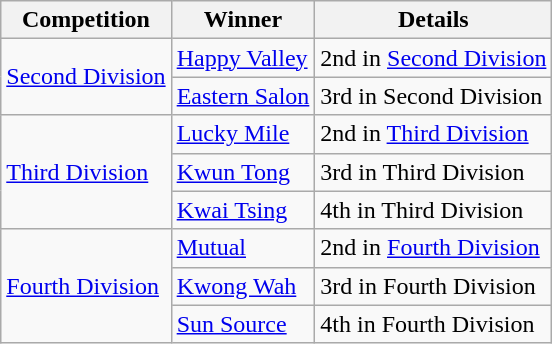<table class="wikitable">
<tr>
<th>Competition</th>
<th>Winner</th>
<th>Details</th>
</tr>
<tr>
<td rowspan="2"><a href='#'>Second Division</a></td>
<td><a href='#'>Happy Valley</a></td>
<td>2nd in <a href='#'>Second Division</a></td>
</tr>
<tr>
<td><a href='#'>Eastern Salon</a></td>
<td>3rd in Second Division</td>
</tr>
<tr>
<td rowspan="3"><a href='#'>Third Division</a></td>
<td><a href='#'>Lucky Mile</a></td>
<td>2nd in <a href='#'>Third Division</a></td>
</tr>
<tr>
<td><a href='#'>Kwun Tong</a></td>
<td>3rd in Third Division</td>
</tr>
<tr>
<td><a href='#'>Kwai Tsing</a></td>
<td>4th in Third Division</td>
</tr>
<tr>
<td rowspan="3"><a href='#'>Fourth Division</a></td>
<td><a href='#'>Mutual</a></td>
<td>2nd in <a href='#'>Fourth Division</a></td>
</tr>
<tr>
<td><a href='#'>Kwong Wah</a></td>
<td>3rd in Fourth Division</td>
</tr>
<tr>
<td><a href='#'>Sun Source</a></td>
<td>4th in Fourth Division</td>
</tr>
</table>
